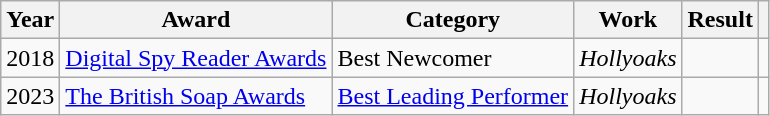<table class="wikitable">
<tr>
<th>Year</th>
<th>Award</th>
<th>Category</th>
<th>Work</th>
<th>Result</th>
<th></th>
</tr>
<tr>
<td>2018</td>
<td><a href='#'>Digital Spy Reader Awards</a></td>
<td>Best Newcomer</td>
<td><em>Hollyoaks</em></td>
<td></td>
<td align="center"></td>
</tr>
<tr>
<td>2023</td>
<td><a href='#'>The British Soap Awards</a></td>
<td><a href='#'>Best Leading Performer</a></td>
<td><em>Hollyoaks</em></td>
<td></td>
<td align="center"></td>
</tr>
</table>
